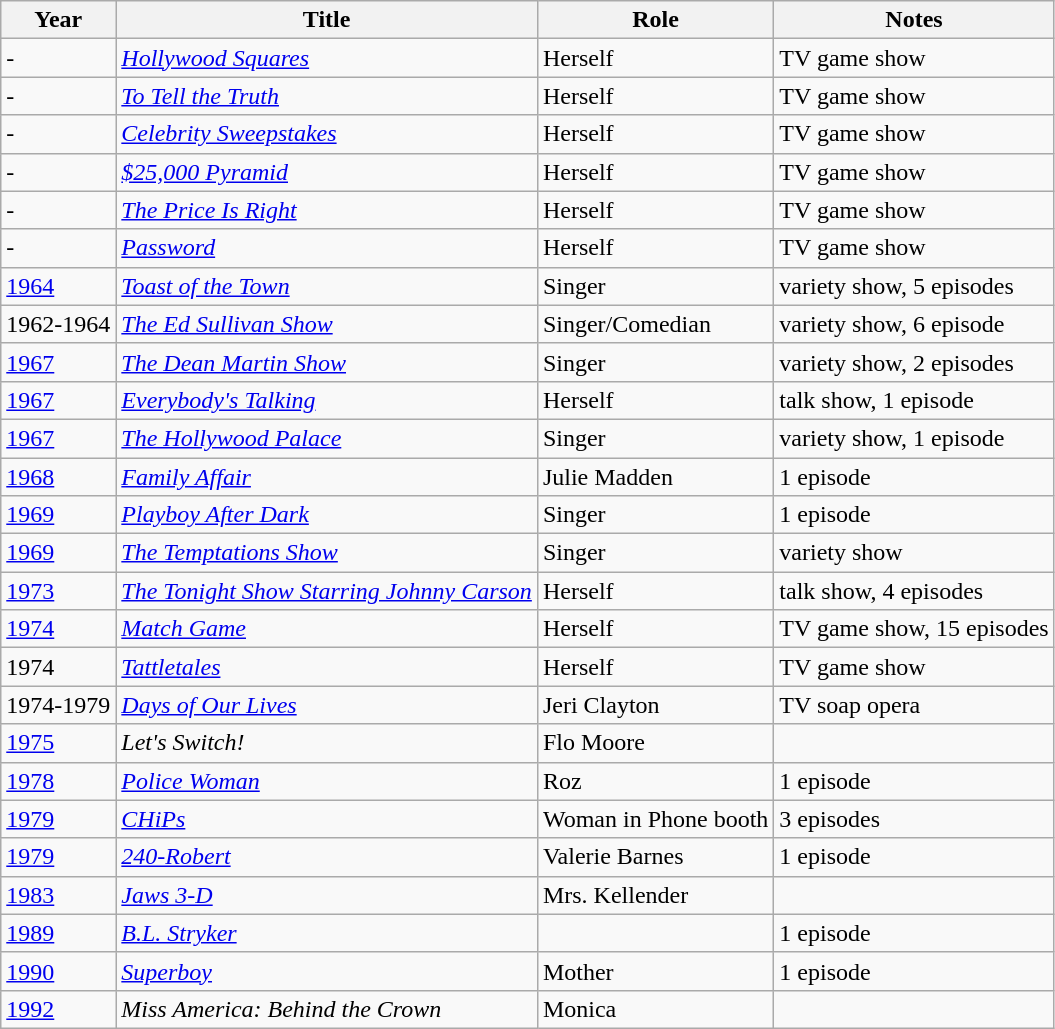<table class="wikitable">
<tr>
<th>Year</th>
<th>Title</th>
<th>Role</th>
<th>Notes</th>
</tr>
<tr>
<td>-</td>
<td><em><a href='#'>Hollywood Squares</a></em></td>
<td>Herself</td>
<td>TV game show</td>
</tr>
<tr>
<td>-</td>
<td><em><a href='#'>To Tell the Truth</a></em></td>
<td>Herself</td>
<td>TV game show</td>
</tr>
<tr>
<td>-</td>
<td><em><a href='#'>Celebrity Sweepstakes</a></em></td>
<td>Herself</td>
<td>TV game show</td>
</tr>
<tr>
<td>-</td>
<td><em><a href='#'>$25,000 Pyramid</a></em></td>
<td>Herself</td>
<td>TV game show</td>
</tr>
<tr>
<td>-</td>
<td><em><a href='#'>The Price Is Right</a></em></td>
<td>Herself</td>
<td>TV game show</td>
</tr>
<tr>
<td>-</td>
<td><em><a href='#'>Password</a></em></td>
<td>Herself</td>
<td>TV game show</td>
</tr>
<tr>
<td><a href='#'>1964</a></td>
<td><em><a href='#'>Toast of the Town</a></em></td>
<td>Singer</td>
<td>variety show, 5 episodes</td>
</tr>
<tr>
<td>1962-1964</td>
<td><em><a href='#'>The Ed Sullivan Show</a></em></td>
<td>Singer/Comedian</td>
<td>variety show, 6 episode</td>
</tr>
<tr>
<td><a href='#'>1967</a></td>
<td><em><a href='#'>The Dean Martin Show</a></em></td>
<td>Singer</td>
<td>variety show, 2 episodes</td>
</tr>
<tr>
<td><a href='#'>1967</a></td>
<td><em><a href='#'>Everybody's Talking</a></em></td>
<td>Herself</td>
<td>talk show, 1 episode</td>
</tr>
<tr>
<td><a href='#'>1967</a></td>
<td><em><a href='#'>The Hollywood Palace</a></em></td>
<td>Singer</td>
<td>variety show, 1 episode</td>
</tr>
<tr>
<td><a href='#'>1968</a></td>
<td><em><a href='#'>Family Affair</a></em></td>
<td>Julie Madden</td>
<td>1 episode</td>
</tr>
<tr>
<td><a href='#'>1969</a></td>
<td><em><a href='#'>Playboy After Dark</a></em></td>
<td>Singer</td>
<td>1 episode</td>
</tr>
<tr>
<td><a href='#'>1969</a></td>
<td><em><a href='#'>The Temptations Show</a></em></td>
<td>Singer</td>
<td>variety show</td>
</tr>
<tr>
<td><a href='#'>1973</a></td>
<td><em><a href='#'>The Tonight Show Starring Johnny Carson</a></em></td>
<td>Herself</td>
<td>talk show, 4 episodes</td>
</tr>
<tr>
<td><a href='#'>1974</a></td>
<td><em><a href='#'>Match Game</a></em></td>
<td>Herself</td>
<td>TV game show, 15 episodes</td>
</tr>
<tr>
<td>1974</td>
<td><em><a href='#'>Tattletales</a></em></td>
<td>Herself</td>
<td>TV game show</td>
</tr>
<tr>
<td>1974-1979</td>
<td><em><a href='#'>Days of Our Lives</a></em></td>
<td>Jeri Clayton</td>
<td>TV soap opera</td>
</tr>
<tr>
<td><a href='#'>1975</a></td>
<td><em>Let's Switch! </em></td>
<td>Flo Moore</td>
<td></td>
</tr>
<tr>
<td><a href='#'>1978</a></td>
<td><em><a href='#'>Police Woman</a></em></td>
<td>Roz</td>
<td>1 episode</td>
</tr>
<tr>
<td><a href='#'>1979</a></td>
<td><em><a href='#'>CHiPs</a></em></td>
<td>Woman in Phone booth</td>
<td>3 episodes</td>
</tr>
<tr>
<td><a href='#'>1979</a></td>
<td><em><a href='#'>240-Robert</a></em></td>
<td>Valerie Barnes</td>
<td>1 episode</td>
</tr>
<tr>
<td><a href='#'>1983</a></td>
<td><em><a href='#'>Jaws 3-D</a></em></td>
<td>Mrs. Kellender</td>
<td></td>
</tr>
<tr>
<td><a href='#'>1989</a></td>
<td><em><a href='#'>B.L. Stryker</a></em></td>
<td></td>
<td>1 episode</td>
</tr>
<tr>
<td><a href='#'>1990</a></td>
<td><em><a href='#'>Superboy</a></em></td>
<td>Mother</td>
<td>1 episode</td>
</tr>
<tr>
<td><a href='#'>1992</a></td>
<td><em>Miss America: Behind the Crown </em></td>
<td>Monica</td>
<td></td>
</tr>
</table>
